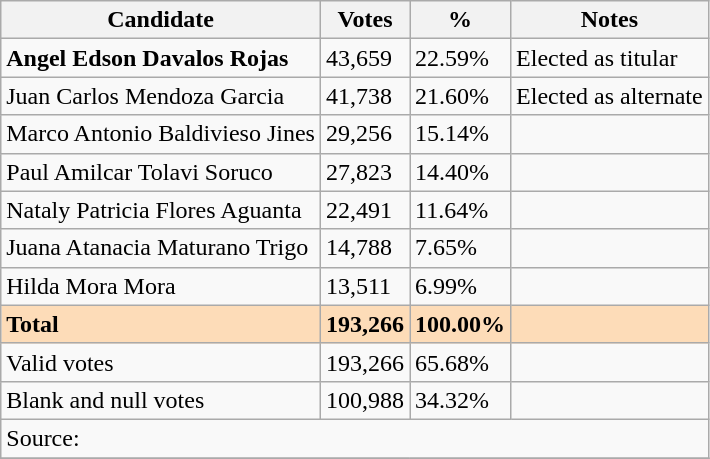<table class=wikitable>
<tr>
<th>Candidate</th>
<th>Votes</th>
<th>%</th>
<th>Notes</th>
</tr>
<tr>
<td><strong>Angel Edson Davalos Rojas</strong></td>
<td>43,659</td>
<td>22.59%</td>
<td>Elected as titular</td>
</tr>
<tr>
<td>Juan Carlos Mendoza Garcia</td>
<td>41,738</td>
<td>21.60%</td>
<td>Elected as alternate</td>
</tr>
<tr>
<td>Marco Antonio Baldivieso Jines</td>
<td>29,256</td>
<td>15.14%</td>
<td></td>
</tr>
<tr>
<td>Paul Amilcar Tolavi Soruco</td>
<td>27,823</td>
<td>14.40%</td>
<td></td>
</tr>
<tr>
<td>Nataly Patricia Flores Aguanta</td>
<td>22,491</td>
<td>11.64%</td>
<td></td>
</tr>
<tr>
<td>Juana Atanacia Maturano Trigo</td>
<td>14,788</td>
<td>7.65%</td>
<td></td>
</tr>
<tr>
<td>Hilda Mora Mora</td>
<td>13,511</td>
<td>6.99%</td>
<td></td>
</tr>
<tr>
<td style="background:#FDDCB8"><strong>Total</strong></td>
<td style="background:#FDDCB8"><strong>193,266</strong></td>
<td style="background:#FDDCB8"><strong>100.00%</strong></td>
<td style="background:#FDDCB8"></td>
</tr>
<tr>
<td>Valid votes</td>
<td>193,266</td>
<td>65.68%</td>
<td></td>
</tr>
<tr>
<td>Blank and null votes</td>
<td>100,988</td>
<td>34.32%</td>
<td></td>
</tr>
<tr>
<td colspan="4">Source: </td>
</tr>
<tr>
</tr>
</table>
